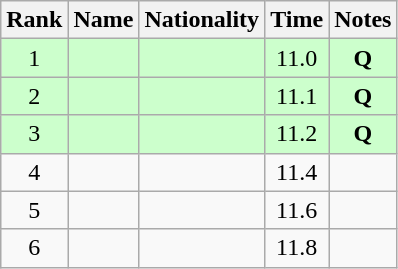<table class="wikitable sortable" style="text-align:center">
<tr>
<th>Rank</th>
<th>Name</th>
<th>Nationality</th>
<th>Time</th>
<th>Notes</th>
</tr>
<tr bgcolor=ccffcc>
<td>1</td>
<td align=left></td>
<td align=left></td>
<td>11.0</td>
<td><strong>Q</strong></td>
</tr>
<tr bgcolor=ccffcc>
<td>2</td>
<td align=left></td>
<td align=left></td>
<td>11.1</td>
<td><strong>Q</strong></td>
</tr>
<tr bgcolor=ccffcc>
<td>3</td>
<td align=left></td>
<td align=left></td>
<td>11.2</td>
<td><strong>Q</strong></td>
</tr>
<tr>
<td>4</td>
<td align=left></td>
<td align=left></td>
<td>11.4</td>
<td></td>
</tr>
<tr>
<td>5</td>
<td align=left></td>
<td align=left></td>
<td>11.6</td>
<td></td>
</tr>
<tr>
<td>6</td>
<td align=left></td>
<td align=left></td>
<td>11.8</td>
<td></td>
</tr>
</table>
